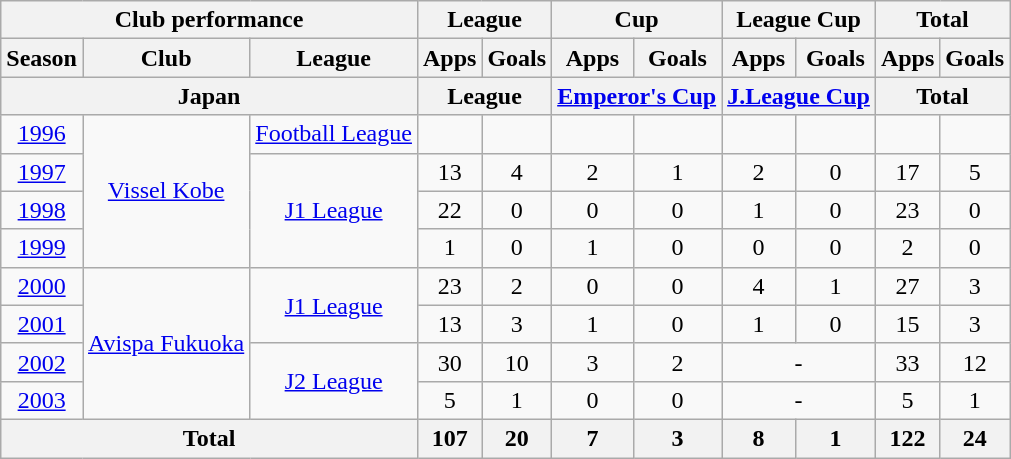<table class="wikitable" style="text-align:center;">
<tr>
<th colspan=3>Club performance</th>
<th colspan=2>League</th>
<th colspan=2>Cup</th>
<th colspan=2>League Cup</th>
<th colspan=2>Total</th>
</tr>
<tr>
<th>Season</th>
<th>Club</th>
<th>League</th>
<th>Apps</th>
<th>Goals</th>
<th>Apps</th>
<th>Goals</th>
<th>Apps</th>
<th>Goals</th>
<th>Apps</th>
<th>Goals</th>
</tr>
<tr>
<th colspan=3>Japan</th>
<th colspan=2>League</th>
<th colspan=2><a href='#'>Emperor's Cup</a></th>
<th colspan=2><a href='#'>J.League Cup</a></th>
<th colspan=2>Total</th>
</tr>
<tr>
<td><a href='#'>1996</a></td>
<td rowspan="4"><a href='#'>Vissel Kobe</a></td>
<td><a href='#'>Football League</a></td>
<td></td>
<td></td>
<td></td>
<td></td>
<td></td>
<td></td>
<td></td>
<td></td>
</tr>
<tr>
<td><a href='#'>1997</a></td>
<td rowspan="3"><a href='#'>J1 League</a></td>
<td>13</td>
<td>4</td>
<td>2</td>
<td>1</td>
<td>2</td>
<td>0</td>
<td>17</td>
<td>5</td>
</tr>
<tr>
<td><a href='#'>1998</a></td>
<td>22</td>
<td>0</td>
<td>0</td>
<td>0</td>
<td>1</td>
<td>0</td>
<td>23</td>
<td>0</td>
</tr>
<tr>
<td><a href='#'>1999</a></td>
<td>1</td>
<td>0</td>
<td>1</td>
<td>0</td>
<td>0</td>
<td>0</td>
<td>2</td>
<td>0</td>
</tr>
<tr>
<td><a href='#'>2000</a></td>
<td rowspan="4"><a href='#'>Avispa Fukuoka</a></td>
<td rowspan="2"><a href='#'>J1 League</a></td>
<td>23</td>
<td>2</td>
<td>0</td>
<td>0</td>
<td>4</td>
<td>1</td>
<td>27</td>
<td>3</td>
</tr>
<tr>
<td><a href='#'>2001</a></td>
<td>13</td>
<td>3</td>
<td>1</td>
<td>0</td>
<td>1</td>
<td>0</td>
<td>15</td>
<td>3</td>
</tr>
<tr>
<td><a href='#'>2002</a></td>
<td rowspan="2"><a href='#'>J2 League</a></td>
<td>30</td>
<td>10</td>
<td>3</td>
<td>2</td>
<td colspan="2">-</td>
<td>33</td>
<td>12</td>
</tr>
<tr>
<td><a href='#'>2003</a></td>
<td>5</td>
<td>1</td>
<td>0</td>
<td>0</td>
<td colspan="2">-</td>
<td>5</td>
<td>1</td>
</tr>
<tr>
<th colspan=3>Total</th>
<th>107</th>
<th>20</th>
<th>7</th>
<th>3</th>
<th>8</th>
<th>1</th>
<th>122</th>
<th>24</th>
</tr>
</table>
